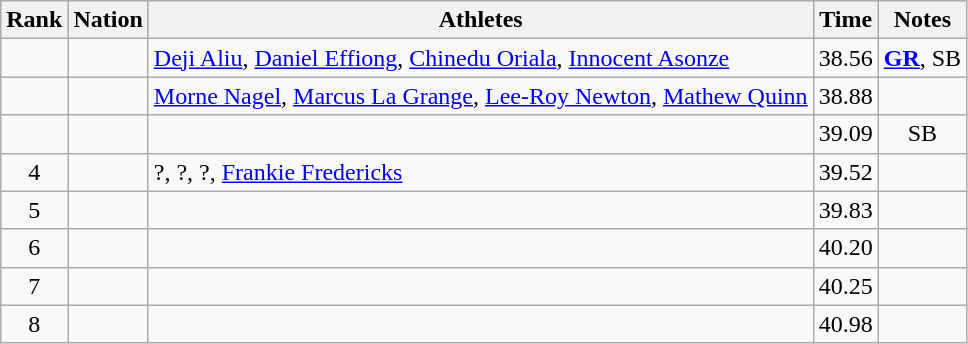<table class="wikitable sortable" style="text-align:center;">
<tr>
<th>Rank</th>
<th>Nation</th>
<th>Athletes</th>
<th>Time</th>
<th>Notes</th>
</tr>
<tr>
<td></td>
<td align=left></td>
<td align=left><a href='#'>Deji Aliu</a>, <a href='#'>Daniel Effiong</a>, <a href='#'>Chinedu Oriala</a>, <a href='#'>Innocent Asonze</a></td>
<td>38.56</td>
<td><strong><a href='#'>GR</a></strong>, SB</td>
</tr>
<tr>
<td></td>
<td align=left></td>
<td align=left><a href='#'>Morne Nagel</a>, <a href='#'>Marcus La Grange</a>, <a href='#'>Lee-Roy Newton</a>, <a href='#'>Mathew Quinn</a></td>
<td>38.88</td>
<td></td>
</tr>
<tr>
<td></td>
<td align=left></td>
<td align=left></td>
<td>39.09</td>
<td>SB</td>
</tr>
<tr>
<td>4</td>
<td align=left></td>
<td align=left>?, ?, ?, <a href='#'>Frankie Fredericks</a></td>
<td>39.52</td>
<td></td>
</tr>
<tr>
<td>5</td>
<td align=left></td>
<td align=left></td>
<td>39.83</td>
<td></td>
</tr>
<tr>
<td>6</td>
<td align=left></td>
<td align=left></td>
<td>40.20</td>
<td></td>
</tr>
<tr>
<td>7</td>
<td align=left></td>
<td align=left></td>
<td>40.25</td>
<td></td>
</tr>
<tr>
<td>8</td>
<td align=left></td>
<td align=left></td>
<td>40.98</td>
<td></td>
</tr>
</table>
